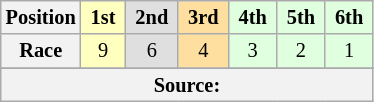<table class="wikitable" style="font-size: 85%; text-align:center">
<tr>
<th>Position</th>
<th style="background-color:#ffffbf"> 1st </th>
<th style="background-color:#dfdfdf"> 2nd </th>
<th style="background-color:#ffdf9f"> 3rd </th>
<th style="background-color:#dfffdf"> 4th </th>
<th style="background-color:#dfffdf"> 5th </th>
<th style="background-color:#dfffdf"> 6th </th>
</tr>
<tr>
<th>Race</th>
<td style="background-color:#ffffbf">9</td>
<td style="background-color:#dfdfdf">6</td>
<td style="background-color:#ffdf9f">4</td>
<td style="background-color:#dfffdf">3</td>
<td style="background-color:#dfffdf">2</td>
<td style="background-color:#dfffdf">1</td>
</tr>
<tr>
</tr>
<tr class="sortbottom">
<th colspan="7">Source:</th>
</tr>
</table>
